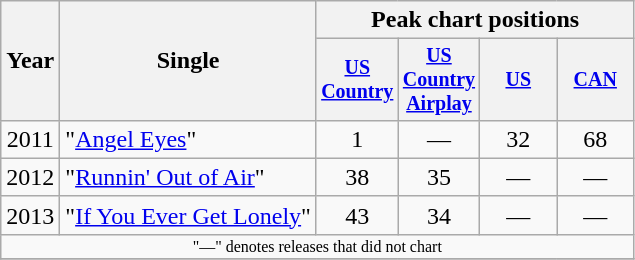<table class="wikitable" style="text-align:center;">
<tr>
<th rowspan="2">Year</th>
<th rowspan="2">Single</th>
<th colspan="4">Peak chart positions</th>
</tr>
<tr style="font-size:smaller;">
<th width="45"><a href='#'>US Country</a></th>
<th width="45"><a href='#'>US Country Airplay</a></th>
<th width="45"><a href='#'>US</a></th>
<th width="45"><a href='#'>CAN</a></th>
</tr>
<tr>
<td>2011</td>
<td align="left">"<a href='#'>Angel Eyes</a>"</td>
<td>1</td>
<td>—</td>
<td>32</td>
<td>68</td>
</tr>
<tr>
<td>2012</td>
<td align="left">"<a href='#'>Runnin' Out of Air</a>"</td>
<td>38</td>
<td>35</td>
<td>—</td>
<td>—</td>
</tr>
<tr>
<td>2013</td>
<td align="left">"<a href='#'>If You Ever Get Lonely</a>"</td>
<td>43</td>
<td>34</td>
<td>—</td>
<td>—</td>
</tr>
<tr>
<td colspan="6" style="font-size:8pt">"—" denotes releases that did not chart</td>
</tr>
<tr>
</tr>
</table>
